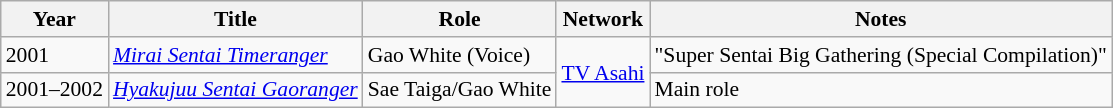<table class="wikitable" style="font-size: 90%;">
<tr>
<th>Year</th>
<th>Title</th>
<th>Role</th>
<th>Network</th>
<th>Notes</th>
</tr>
<tr>
<td>2001</td>
<td><em><a href='#'>Mirai Sentai Timeranger</a></em></td>
<td>Gao White (Voice)</td>
<td rowspan="2"><a href='#'>TV Asahi</a></td>
<td>"Super Sentai Big Gathering (Special Compilation)"</td>
</tr>
<tr>
<td>2001–2002</td>
<td><em><a href='#'>Hyakujuu Sentai Gaoranger</a></em></td>
<td>Sae Taiga/Gao White</td>
<td>Main role</td>
</tr>
</table>
